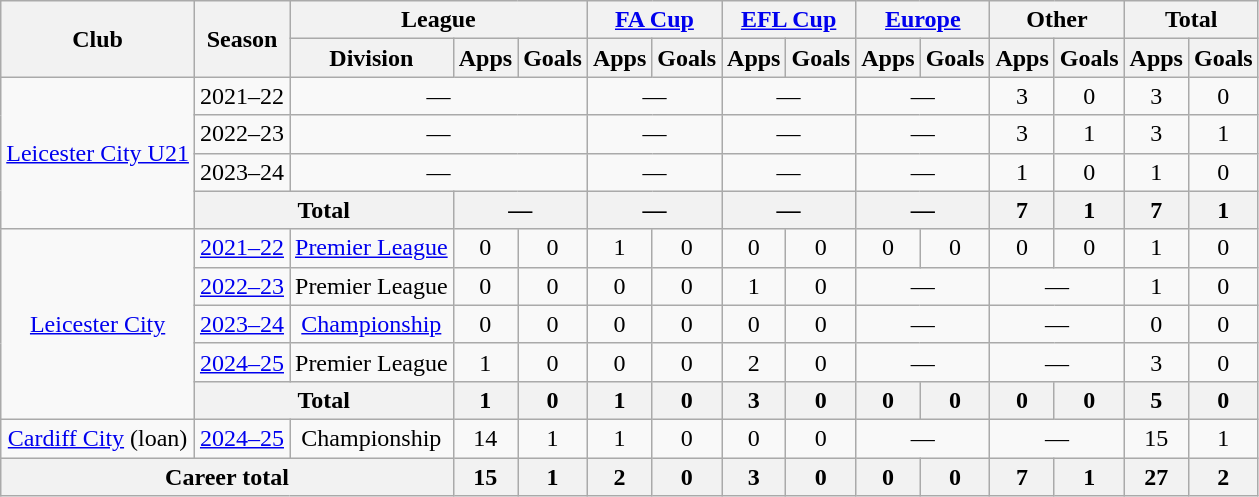<table class=wikitable style=text-align:center>
<tr>
<th rowspan=2>Club</th>
<th rowspan=2>Season</th>
<th colspan=3>League</th>
<th colspan=2><a href='#'>FA Cup</a></th>
<th colspan=2><a href='#'>EFL Cup</a></th>
<th colspan=2><a href='#'>Europe</a></th>
<th colspan=2>Other</th>
<th colspan=2>Total</th>
</tr>
<tr>
<th>Division</th>
<th>Apps</th>
<th>Goals</th>
<th>Apps</th>
<th>Goals</th>
<th>Apps</th>
<th>Goals</th>
<th>Apps</th>
<th>Goals</th>
<th>Apps</th>
<th>Goals</th>
<th>Apps</th>
<th>Goals</th>
</tr>
<tr>
<td rowspan=4><a href='#'>Leicester City U21</a></td>
<td>2021–22</td>
<td colspan=3>—</td>
<td colspan=2>—</td>
<td colspan=2>—</td>
<td colspan=2>—</td>
<td>3</td>
<td>0</td>
<td>3</td>
<td>0</td>
</tr>
<tr>
<td>2022–23</td>
<td colspan=3>—</td>
<td colspan=2>—</td>
<td colspan=2>—</td>
<td colspan=2>—</td>
<td>3</td>
<td>1</td>
<td>3</td>
<td>1</td>
</tr>
<tr>
<td>2023–24</td>
<td colspan=3>—</td>
<td colspan=2>—</td>
<td colspan=2>—</td>
<td colspan=2>—</td>
<td>1</td>
<td>0</td>
<td>1</td>
<td>0</td>
</tr>
<tr>
<th colspan=2>Total</th>
<th colspan=2>—</th>
<th colspan=2>—</th>
<th colspan=2>—</th>
<th colspan=2>—</th>
<th>7</th>
<th>1</th>
<th>7</th>
<th>1</th>
</tr>
<tr>
<td rowspan=5><a href='#'>Leicester City</a></td>
<td><a href='#'>2021–22</a></td>
<td><a href='#'>Premier League</a></td>
<td>0</td>
<td>0</td>
<td>1</td>
<td>0</td>
<td>0</td>
<td>0</td>
<td>0</td>
<td>0</td>
<td>0</td>
<td>0</td>
<td>1</td>
<td>0</td>
</tr>
<tr>
<td><a href='#'>2022–23</a></td>
<td>Premier League</td>
<td>0</td>
<td>0</td>
<td>0</td>
<td>0</td>
<td>1</td>
<td>0</td>
<td colspan=2>—</td>
<td colspan=2>—</td>
<td>1</td>
<td>0</td>
</tr>
<tr>
<td><a href='#'>2023–24</a></td>
<td><a href='#'>Championship</a></td>
<td>0</td>
<td>0</td>
<td>0</td>
<td>0</td>
<td>0</td>
<td>0</td>
<td colspan=2>—</td>
<td colspan=2>—</td>
<td>0</td>
<td>0</td>
</tr>
<tr>
<td><a href='#'>2024–25</a></td>
<td>Premier League</td>
<td>1</td>
<td>0</td>
<td>0</td>
<td>0</td>
<td>2</td>
<td>0</td>
<td colspan=2>—</td>
<td colspan=2>—</td>
<td>3</td>
<td>0</td>
</tr>
<tr>
<th colspan=2>Total</th>
<th>1</th>
<th>0</th>
<th>1</th>
<th>0</th>
<th>3</th>
<th>0</th>
<th>0</th>
<th>0</th>
<th>0</th>
<th>0</th>
<th>5</th>
<th>0</th>
</tr>
<tr>
<td><a href='#'>Cardiff City</a> (loan)</td>
<td><a href='#'>2024–25</a></td>
<td>Championship</td>
<td>14</td>
<td>1</td>
<td>1</td>
<td>0</td>
<td>0</td>
<td>0</td>
<td colspan=2>—</td>
<td colspan=2>—</td>
<td>15</td>
<td>1</td>
</tr>
<tr>
<th colspan=3>Career total</th>
<th>15</th>
<th>1</th>
<th>2</th>
<th>0</th>
<th>3</th>
<th>0</th>
<th>0</th>
<th>0</th>
<th>7</th>
<th>1</th>
<th>27</th>
<th>2</th>
</tr>
</table>
